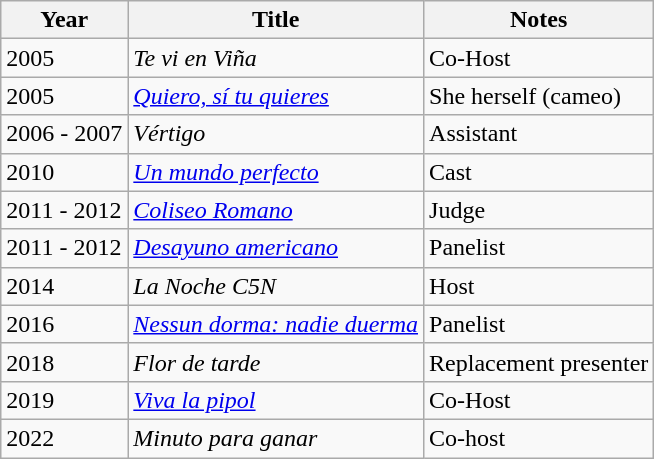<table class="wikitable">
<tr>
<th>Year</th>
<th>Title</th>
<th>Notes</th>
</tr>
<tr>
<td>2005</td>
<td><em>Te vi en Viña</em></td>
<td>Co-Host</td>
</tr>
<tr>
<td>2005</td>
<td><em><a href='#'>Quiero, sí tu quieres</a></em></td>
<td>She herself (cameo)</td>
</tr>
<tr>
<td>2006 - 2007</td>
<td><em>Vértigo</em></td>
<td>Assistant</td>
</tr>
<tr>
<td>2010</td>
<td><em><a href='#'>Un mundo perfecto</a></em></td>
<td>Cast</td>
</tr>
<tr>
<td>2011 - 2012</td>
<td><em><a href='#'>Coliseo Romano</a></em></td>
<td>Judge</td>
</tr>
<tr>
<td>2011 - 2012</td>
<td><em><a href='#'>Desayuno americano</a></em></td>
<td>Panelist</td>
</tr>
<tr>
<td>2014</td>
<td><em>La Noche C5N</em></td>
<td>Host</td>
</tr>
<tr>
<td>2016</td>
<td><em><a href='#'>Nessun dorma: nadie duerma</a></em></td>
<td>Panelist</td>
</tr>
<tr>
<td>2018</td>
<td><em>	Flor de tarde</em></td>
<td>Replacement presenter</td>
</tr>
<tr>
<td>2019</td>
<td><em><a href='#'>Viva la pipol</a></em></td>
<td>Co-Host</td>
</tr>
<tr>
<td>2022</td>
<td><em>Minuto para ganar</em></td>
<td>Co-host</td>
</tr>
</table>
